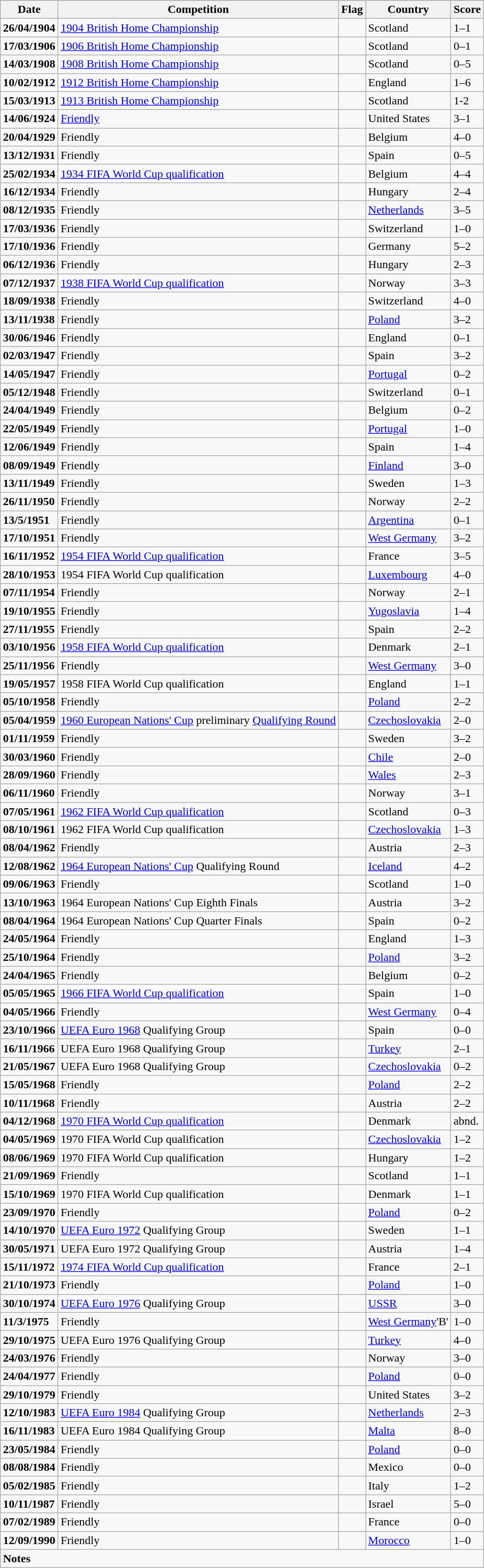<table class="wikitable">
<tr style="background:#D0E7FF;">
<th>Date</th>
<th>Competition</th>
<th>Flag</th>
<th>Country</th>
<th>Score</th>
</tr>
<tr>
<td><strong>26/04/1904</strong></td>
<td><a href='#'>1904 British Home Championship</a></td>
<td></td>
<td>Scotland</td>
<td>1–1</td>
</tr>
<tr>
<td><strong>17/03/1906</strong></td>
<td><a href='#'>1906 British Home Championship</a></td>
<td></td>
<td>Scotland</td>
<td>0–1</td>
</tr>
<tr>
<td><strong>14/03/1908</strong></td>
<td><a href='#'>1908 British Home Championship</a></td>
<td></td>
<td>Scotland</td>
<td>0–5</td>
</tr>
<tr>
<td><strong>10/02/1912</strong></td>
<td><a href='#'>1912 British Home Championship</a></td>
<td></td>
<td>England</td>
<td>1–6</td>
</tr>
<tr>
<td><strong>15/03/1913</strong></td>
<td><a href='#'>1913 British Home Championship</a></td>
<td></td>
<td>Scotland</td>
<td>1-2</td>
</tr>
<tr>
<td><strong>14/06/1924</strong></td>
<td><a href='#'>Friendly</a></td>
<td></td>
<td>United States</td>
<td>3–1</td>
</tr>
<tr>
<td><strong>20/04/1929</strong></td>
<td>Friendly</td>
<td></td>
<td>Belgium</td>
<td>4–0</td>
</tr>
<tr>
<td><strong>13/12/1931</strong></td>
<td>Friendly</td>
<td></td>
<td>Spain</td>
<td>0–5</td>
</tr>
<tr>
<td><strong>25/02/1934</strong></td>
<td><a href='#'>1934 FIFA World Cup qualification</a></td>
<td></td>
<td>Belgium</td>
<td>4–4</td>
</tr>
<tr>
<td><strong>16/12/1934</strong></td>
<td>Friendly</td>
<td></td>
<td>Hungary</td>
<td>2–4</td>
</tr>
<tr>
<td><strong>08/12/1935</strong></td>
<td>Friendly</td>
<td></td>
<td><a href='#'>Netherlands</a></td>
<td>3–5</td>
</tr>
<tr>
<td><strong>17/03/1936</strong></td>
<td>Friendly</td>
<td></td>
<td>Switzerland</td>
<td>1–0</td>
</tr>
<tr>
<td><strong>17/10/1936</strong></td>
<td>Friendly</td>
<td></td>
<td>Germany</td>
<td>5–2</td>
</tr>
<tr>
<td><strong>06/12/1936</strong></td>
<td>Friendly</td>
<td></td>
<td>Hungary</td>
<td>2–3</td>
</tr>
<tr>
<td><strong>07/12/1937</strong></td>
<td><a href='#'>1938 FIFA World Cup qualification</a></td>
<td></td>
<td>Norway</td>
<td>3–3</td>
</tr>
<tr>
<td><strong>18/09/1938</strong></td>
<td>Friendly</td>
<td></td>
<td>Switzerland</td>
<td>4–0</td>
</tr>
<tr>
<td><strong>13/11/1938</strong></td>
<td>Friendly</td>
<td></td>
<td><a href='#'>Poland</a></td>
<td>3–2</td>
</tr>
<tr>
<td><strong>30/06/1946</strong></td>
<td>Friendly</td>
<td></td>
<td>England</td>
<td>0–1</td>
</tr>
<tr>
<td><strong>02/03/1947</strong></td>
<td>Friendly</td>
<td></td>
<td>Spain</td>
<td>3–2</td>
</tr>
<tr>
<td><strong>14/05/1947</strong></td>
<td>Friendly</td>
<td></td>
<td><a href='#'>Portugal</a></td>
<td>0–2</td>
</tr>
<tr>
<td><strong>05/12/1948</strong></td>
<td>Friendly</td>
<td></td>
<td>Switzerland</td>
<td>0–1</td>
</tr>
<tr>
<td><strong>24/04/1949</strong></td>
<td>Friendly</td>
<td></td>
<td>Belgium</td>
<td>0–2</td>
</tr>
<tr>
<td><strong>22/05/1949</strong></td>
<td>Friendly</td>
<td></td>
<td><a href='#'>Portugal</a></td>
<td>1–0</td>
</tr>
<tr>
<td><strong>12/06/1949</strong></td>
<td>Friendly</td>
<td></td>
<td>Spain</td>
<td>1–4</td>
</tr>
<tr>
<td><strong>08/09/1949</strong></td>
<td>Friendly</td>
<td></td>
<td><a href='#'>Finland</a></td>
<td>3–0</td>
</tr>
<tr>
<td><strong>13/11/1949</strong></td>
<td>Friendly</td>
<td></td>
<td>Sweden</td>
<td>1–3</td>
</tr>
<tr>
<td><strong>26/11/1950</strong></td>
<td>Friendly</td>
<td></td>
<td>Norway</td>
<td>2–2</td>
</tr>
<tr>
<td><strong>13/5/1951</strong></td>
<td>Friendly</td>
<td></td>
<td><a href='#'>Argentina</a></td>
<td>0–1</td>
</tr>
<tr>
<td><strong>17/10/1951</strong></td>
<td>Friendly</td>
<td></td>
<td><a href='#'>West Germany</a></td>
<td>3–2</td>
</tr>
<tr>
<td><strong>16/11/1952</strong></td>
<td><a href='#'>1954 FIFA World Cup qualification</a></td>
<td></td>
<td>France</td>
<td>3–5</td>
</tr>
<tr>
<td><strong>28/10/1953</strong></td>
<td>1954 FIFA World Cup qualification</td>
<td></td>
<td><a href='#'>Luxembourg</a></td>
<td>4–0</td>
</tr>
<tr>
<td><strong>07/11/1954</strong></td>
<td>Friendly</td>
<td></td>
<td>Norway</td>
<td>2–1</td>
</tr>
<tr>
<td><strong>19/10/1955</strong></td>
<td>Friendly</td>
<td></td>
<td><a href='#'>Yugoslavia</a></td>
<td>1–4</td>
</tr>
<tr>
<td><strong>27/11/1955</strong></td>
<td>Friendly</td>
<td></td>
<td>Spain</td>
<td>2–2</td>
</tr>
<tr>
<td><strong>03/10/1956</strong></td>
<td><a href='#'>1958 FIFA World Cup qualification</a></td>
<td></td>
<td>Denmark</td>
<td>2–1</td>
</tr>
<tr>
<td><strong>25/11/1956</strong></td>
<td>Friendly</td>
<td></td>
<td><a href='#'>West Germany</a></td>
<td>3–0</td>
</tr>
<tr>
<td><strong>19/05/1957</strong></td>
<td>1958 FIFA World Cup qualification</td>
<td></td>
<td>England</td>
<td>1–1</td>
</tr>
<tr>
<td><strong>05/10/1958</strong></td>
<td>Friendly</td>
<td></td>
<td><a href='#'>Poland</a></td>
<td>2–2</td>
</tr>
<tr>
<td><strong>05/04/1959</strong></td>
<td><a href='#'>1960 European Nations' Cup</a> preliminary <a href='#'>Qualifying Round</a></td>
<td></td>
<td><a href='#'>Czechoslovakia</a></td>
<td>2–0</td>
</tr>
<tr>
<td><strong>01/11/1959</strong></td>
<td>Friendly</td>
<td></td>
<td>Sweden</td>
<td>3–2</td>
</tr>
<tr>
<td><strong>30/03/1960</strong></td>
<td>Friendly</td>
<td></td>
<td><a href='#'>Chile</a></td>
<td>2–0</td>
</tr>
<tr>
<td><strong>28/09/1960</strong></td>
<td>Friendly</td>
<td></td>
<td><a href='#'>Wales</a></td>
<td>2–3</td>
</tr>
<tr>
<td><strong>06/11/1960</strong></td>
<td>Friendly</td>
<td></td>
<td>Norway</td>
<td>3–1</td>
</tr>
<tr>
<td><strong>07/05/1961</strong></td>
<td><a href='#'>1962 FIFA World Cup qualification</a></td>
<td></td>
<td>Scotland</td>
<td>0–3</td>
</tr>
<tr>
<td><strong>08/10/1961</strong></td>
<td>1962 FIFA World Cup qualification</td>
<td></td>
<td><a href='#'>Czechoslovakia</a></td>
<td>1–3</td>
</tr>
<tr>
<td><strong>08/04/1962</strong></td>
<td>Friendly</td>
<td></td>
<td>Austria</td>
<td>2–3</td>
</tr>
<tr>
<td><strong>12/08/1962</strong></td>
<td><a href='#'>1964 European Nations' Cup</a> Qualifying Round</td>
<td></td>
<td><a href='#'>Iceland</a></td>
<td>4–2</td>
</tr>
<tr>
<td><strong>09/06/1963</strong></td>
<td>Friendly</td>
<td></td>
<td>Scotland</td>
<td>1–0</td>
</tr>
<tr>
<td><strong>13/10/1963</strong></td>
<td>1964 European Nations' Cup Eighth Finals</td>
<td></td>
<td>Austria</td>
<td>3–2</td>
</tr>
<tr>
<td><strong>08/04/1964</strong></td>
<td>1964 European Nations' Cup Quarter Finals</td>
<td></td>
<td>Spain</td>
<td>0–2</td>
</tr>
<tr>
<td><strong>24/05/1964</strong></td>
<td>Friendly</td>
<td></td>
<td>England</td>
<td>1–3</td>
</tr>
<tr>
<td><strong>25/10/1964</strong></td>
<td>Friendly</td>
<td></td>
<td><a href='#'>Poland</a></td>
<td>3–2</td>
</tr>
<tr>
<td><strong>24/04/1965</strong></td>
<td>Friendly</td>
<td></td>
<td>Belgium</td>
<td>0–2</td>
</tr>
<tr>
<td><strong>05/05/1965</strong></td>
<td><a href='#'>1966 FIFA World Cup qualification</a></td>
<td></td>
<td>Spain</td>
<td>1–0</td>
</tr>
<tr>
<td><strong>04/05/1966</strong></td>
<td>Friendly</td>
<td></td>
<td><a href='#'>West Germany</a></td>
<td>0–4</td>
</tr>
<tr>
<td><strong>23/10/1966</strong></td>
<td><a href='#'>UEFA Euro 1968</a> Qualifying Group</td>
<td></td>
<td>Spain</td>
<td>0–0</td>
</tr>
<tr>
<td><strong>16/11/1966</strong></td>
<td>UEFA Euro 1968 Qualifying Group</td>
<td></td>
<td><a href='#'>Turkey</a></td>
<td>2–1</td>
</tr>
<tr>
<td><strong>21/05/1967</strong></td>
<td>UEFA Euro 1968 Qualifying Group</td>
<td></td>
<td><a href='#'>Czechoslovakia</a></td>
<td>0–2</td>
</tr>
<tr>
<td><strong>15/05/1968</strong></td>
<td>Friendly</td>
<td></td>
<td><a href='#'>Poland</a></td>
<td>2–2</td>
</tr>
<tr>
<td><strong>10/11/1968</strong></td>
<td>Friendly</td>
<td></td>
<td>Austria</td>
<td>2–2</td>
</tr>
<tr>
<td><strong>04/12/1968</strong></td>
<td><a href='#'>1970 FIFA World Cup qualification</a></td>
<td></td>
<td>Denmark</td>
<td>abnd.</td>
</tr>
<tr>
<td><strong>04/05/1969</strong></td>
<td>1970 FIFA World Cup qualification</td>
<td></td>
<td><a href='#'>Czechoslovakia</a></td>
<td>1–2</td>
</tr>
<tr>
<td><strong>08/06/1969</strong></td>
<td>1970 FIFA World Cup qualification</td>
<td></td>
<td>Hungary</td>
<td>1–2</td>
</tr>
<tr>
<td><strong>21/09/1969</strong></td>
<td>Friendly</td>
<td></td>
<td>Scotland</td>
<td>1–1</td>
</tr>
<tr>
<td><strong>15/10/1969</strong></td>
<td>1970 FIFA World Cup qualification</td>
<td></td>
<td>Denmark</td>
<td>1–1</td>
</tr>
<tr>
<td><strong>23/09/1970</strong></td>
<td>Friendly</td>
<td></td>
<td><a href='#'>Poland</a></td>
<td>0–2</td>
</tr>
<tr>
<td><strong>14/10/1970</strong></td>
<td><a href='#'>UEFA Euro 1972</a> Qualifying Group</td>
<td></td>
<td>Sweden</td>
<td>1–1</td>
</tr>
<tr>
<td><strong>30/05/1971</strong></td>
<td>UEFA Euro 1972 Qualifying Group</td>
<td></td>
<td>Austria</td>
<td>1–4</td>
</tr>
<tr>
<td><strong>15/11/1972</strong></td>
<td><a href='#'>1974 FIFA World Cup qualification</a></td>
<td></td>
<td>France</td>
<td>2–1</td>
</tr>
<tr>
<td><strong>21/10/1973</strong></td>
<td>Friendly</td>
<td></td>
<td><a href='#'>Poland</a></td>
<td>1–0</td>
</tr>
<tr>
<td><strong>30/10/1974</strong></td>
<td><a href='#'>UEFA Euro 1976</a> Qualifying Group</td>
<td></td>
<td><a href='#'>USSR</a></td>
<td>3–0</td>
</tr>
<tr>
<td><strong>11/3/1975</strong></td>
<td>Friendly</td>
<td></td>
<td><a href='#'>West Germany</a>'B'</td>
<td>1–0</td>
</tr>
<tr>
<td><strong>29/10/1975</strong></td>
<td>UEFA Euro 1976 Qualifying Group</td>
<td></td>
<td><a href='#'>Turkey</a></td>
<td>4–0</td>
</tr>
<tr>
<td><strong>24/03/1976</strong></td>
<td>Friendly</td>
<td></td>
<td>Norway</td>
<td>3–0</td>
</tr>
<tr>
<td><strong>24/04/1977</strong></td>
<td>Friendly</td>
<td></td>
<td><a href='#'>Poland</a></td>
<td>0–0</td>
</tr>
<tr>
<td><strong>29/10/1979</strong></td>
<td>Friendly</td>
<td></td>
<td>United States</td>
<td>3–2</td>
</tr>
<tr>
<td><strong>12/10/1983</strong></td>
<td><a href='#'>UEFA Euro 1984</a> Qualifying Group</td>
<td></td>
<td><a href='#'>Netherlands</a></td>
<td>2–3</td>
</tr>
<tr>
<td><strong>16/11/1983</strong></td>
<td>UEFA Euro 1984 Qualifying Group</td>
<td></td>
<td><a href='#'>Malta</a></td>
<td>8–0</td>
</tr>
<tr>
<td><strong>23/05/1984</strong></td>
<td>Friendly</td>
<td></td>
<td><a href='#'>Poland</a></td>
<td>0–0</td>
</tr>
<tr>
<td><strong>08/08/1984</strong></td>
<td>Friendly</td>
<td></td>
<td>Mexico</td>
<td>0–0</td>
</tr>
<tr>
<td><strong>05/02/1985</strong></td>
<td>Friendly</td>
<td></td>
<td>Italy</td>
<td>1–2</td>
</tr>
<tr>
<td><strong>10/11/1987</strong></td>
<td>Friendly</td>
<td></td>
<td>Israel</td>
<td>5–0</td>
</tr>
<tr>
<td><strong>07/02/1989</strong></td>
<td>Friendly</td>
<td></td>
<td>France</td>
<td>0–0</td>
</tr>
<tr>
<td><strong>12/09/1990</strong></td>
<td>Friendly</td>
<td></td>
<td><a href='#'>Morocco</a></td>
<td>1–0</td>
</tr>
<tr>
<td colspan = 5><strong>Notes</strong><br> </td>
</tr>
</table>
